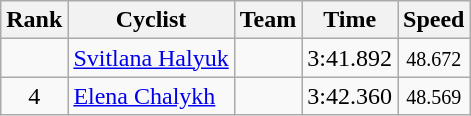<table class="wikitable sortable" style="text-align:center;">
<tr>
<th>Rank</th>
<th class="unsortable">Cyclist</th>
<th>Team</th>
<th>Time</th>
<th>Speed</th>
</tr>
<tr>
<td align=center></td>
<td align=left><a href='#'>Svitlana Halyuk</a></td>
<td align=left></td>
<td>3:41.892</td>
<td><small>48.672</small></td>
</tr>
<tr>
<td align=center>4</td>
<td align=left><a href='#'>Elena Chalykh</a></td>
<td align=left></td>
<td>3:42.360</td>
<td><small>48.569</small></td>
</tr>
</table>
